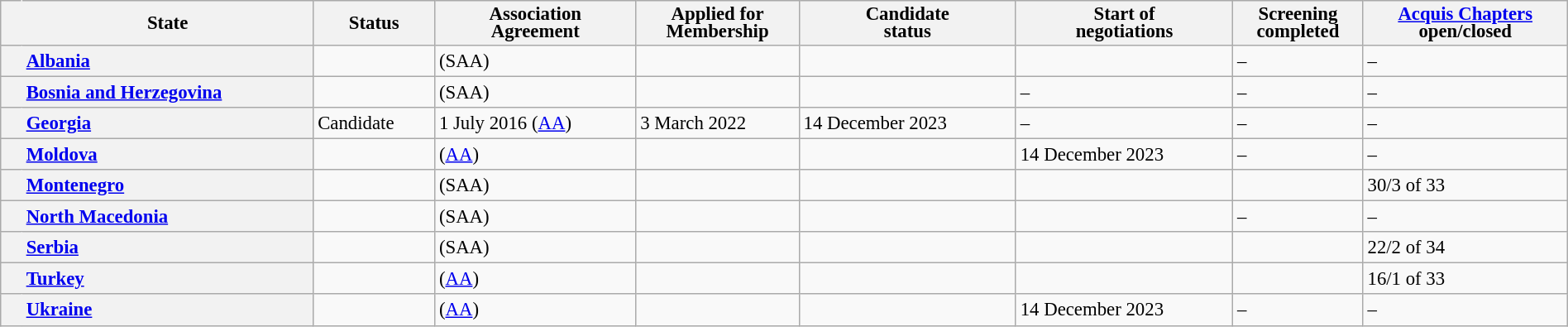<table class="wikitable sortable"  style="font-size:95%; white-space:nowrap; width:100%;">
<tr>
<th class="unsortable" style="width:10px; border-right:1px solid #f2f2f2; line-height:95%;"></th>
<th style="line-height:95%">State<br></th>
<th style="line-height:95%">Status<br></th>
<th style="line-height:95%">Association <br>Agreement</th>
<th style="line-height:95%">Applied for <br>Membership</th>
<th style="line-height:95%">Candidate<br>status</th>
<th style="line-height:95%">Start of<br>negotiations</th>
<th style="line-height:95%">Screening<br>completed</th>
<th style="line-height:95%"><a href='#'>Acquis Chapters</a> <br>open/closed</th>
</tr>
<tr>
<th style="border-right:1px solid #f2f2f2; background:#F2F2F2; text-align:left;"></th>
<th style="background:#F2F2F2; text-align:left;"><a href='#'>Albania</a></th>
<td></td>
<td> (SAA)</td>
<td></td>
<td></td>
<td></td>
<td>–</td>
<td>–</td>
</tr>
<tr>
<th style="border-right:1px solid #f2f2f2; background:#F2F2F2; text-align:left;"></th>
<th style="background:#F2F2F2; text-align:left;"><a href='#'>Bosnia and Herzegovina</a></th>
<td></td>
<td> (SAA)</td>
<td></td>
<td></td>
<td>–</td>
<td>–</td>
<td>–</td>
</tr>
<tr>
<th style="border-right:1px solid #f2f2f2; background:#F2F2F2; text-align:left;"></th>
<th style="background:#F2F2F2; text-align:left;"><a href='#'>Georgia</a></th>
<td>Candidate</td>
<td>1 July 2016 (<a href='#'>AA</a>)</td>
<td>3 March 2022</td>
<td>14 December 2023</td>
<td>–</td>
<td>–</td>
<td>–</td>
</tr>
<tr>
<th style="border-right:1px solid #f2f2f2; background:#F2F2F2; text-align:left;"></th>
<th style="background:#F2F2F2; text-align:left;"><a href='#'>Moldova</a></th>
<td></td>
<td> (<a href='#'>AA</a>)</td>
<td></td>
<td></td>
<td>14 December 2023</td>
<td>–</td>
<td>–</td>
</tr>
<tr>
<th style="border-right:1px solid #f2f2f2; background:#F2F2F2; text-align:left;"></th>
<th style="background:#F2F2F2; text-align:left;"><a href='#'>Montenegro</a></th>
<td></td>
<td> (SAA)</td>
<td></td>
<td></td>
<td></td>
<td></td>
<td>30/3 of 33</td>
</tr>
<tr>
<th style="border-right:1px solid #f2f2f2; background:#F2F2F2; text-align:left;"></th>
<th style="background:#F2F2F2; text-align:left;"><a href='#'>North Macedonia</a></th>
<td></td>
<td> (SAA)</td>
<td></td>
<td></td>
<td></td>
<td>–</td>
<td>–</td>
</tr>
<tr>
<th style="border-right:1px solid #f2f2f2; background:#F2F2F2; text-align:left;"></th>
<th style="background:#F2F2F2; text-align:left;"><a href='#'>Serbia</a></th>
<td></td>
<td> (SAA)</td>
<td></td>
<td></td>
<td></td>
<td></td>
<td>22/2 of 34</td>
</tr>
<tr>
<th style="border-right:1px solid #f2f2f2; background:#F2F2F2; text-align:left;"></th>
<th style="background:#F2F2F2; text-align:left;"><a href='#'>Turkey</a></th>
<td></td>
<td> (<a href='#'>AA</a>)</td>
<td></td>
<td></td>
<td></td>
<td></td>
<td>16/1 of 33</td>
</tr>
<tr>
<th style="border-right:1px solid #f2f2f2; background:#F2F2F2; text-align:left;"></th>
<th style="background:#F2F2F2; text-align:left;"><a href='#'>Ukraine</a></th>
<td></td>
<td> (<a href='#'>AA</a>)</td>
<td></td>
<td></td>
<td>14 December 2023</td>
<td>–</td>
<td>–</td>
</tr>
</table>
